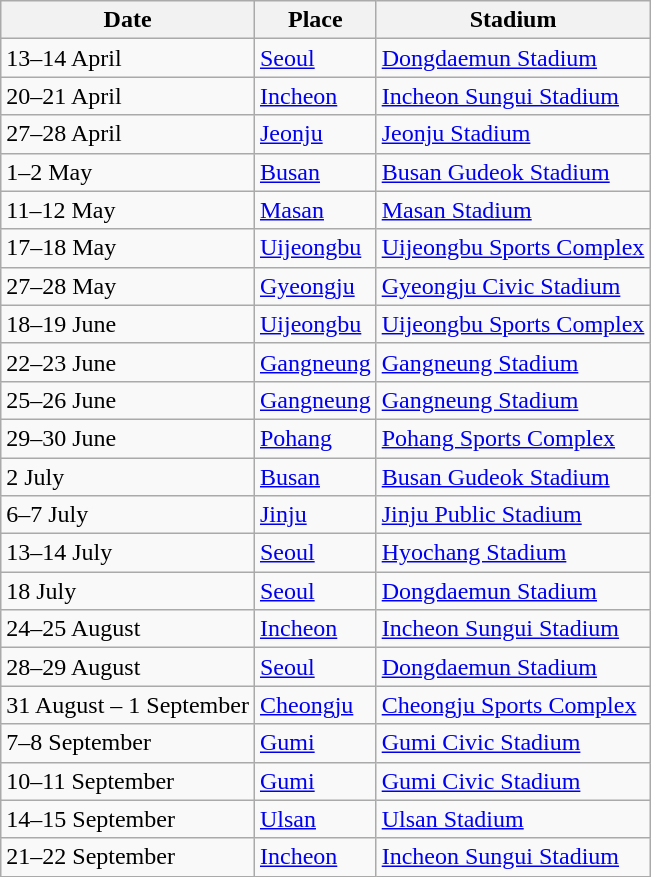<table class="wikitable">
<tr>
<th>Date</th>
<th>Place</th>
<th>Stadium</th>
</tr>
<tr>
<td>13–14 April</td>
<td><a href='#'>Seoul</a></td>
<td><a href='#'>Dongdaemun Stadium</a></td>
</tr>
<tr>
<td>20–21 April</td>
<td><a href='#'>Incheon</a></td>
<td><a href='#'>Incheon Sungui Stadium</a></td>
</tr>
<tr>
<td>27–28 April</td>
<td><a href='#'>Jeonju</a></td>
<td><a href='#'>Jeonju Stadium</a></td>
</tr>
<tr>
<td>1–2 May</td>
<td><a href='#'>Busan</a></td>
<td><a href='#'>Busan Gudeok Stadium</a></td>
</tr>
<tr>
<td>11–12 May</td>
<td><a href='#'>Masan</a></td>
<td><a href='#'>Masan Stadium</a></td>
</tr>
<tr>
<td>17–18 May</td>
<td><a href='#'>Uijeongbu</a></td>
<td><a href='#'>Uijeongbu Sports Complex</a></td>
</tr>
<tr>
<td>27–28 May</td>
<td><a href='#'>Gyeongju</a></td>
<td><a href='#'>Gyeongju Civic Stadium</a></td>
</tr>
<tr>
<td>18–19 June</td>
<td><a href='#'>Uijeongbu</a></td>
<td><a href='#'>Uijeongbu Sports Complex</a></td>
</tr>
<tr>
<td>22–23 June</td>
<td><a href='#'>Gangneung</a></td>
<td><a href='#'>Gangneung Stadium</a></td>
</tr>
<tr>
<td>25–26 June</td>
<td><a href='#'>Gangneung</a></td>
<td><a href='#'>Gangneung Stadium</a></td>
</tr>
<tr>
<td>29–30 June</td>
<td><a href='#'>Pohang</a></td>
<td><a href='#'>Pohang Sports Complex</a></td>
</tr>
<tr>
<td>2 July</td>
<td><a href='#'>Busan</a></td>
<td><a href='#'>Busan Gudeok Stadium</a></td>
</tr>
<tr>
<td>6–7 July</td>
<td><a href='#'>Jinju</a></td>
<td><a href='#'>Jinju Public Stadium</a></td>
</tr>
<tr>
<td>13–14 July</td>
<td><a href='#'>Seoul</a></td>
<td><a href='#'>Hyochang Stadium</a></td>
</tr>
<tr>
<td>18 July</td>
<td><a href='#'>Seoul</a></td>
<td><a href='#'>Dongdaemun Stadium</a></td>
</tr>
<tr>
<td>24–25 August</td>
<td><a href='#'>Incheon</a></td>
<td><a href='#'>Incheon Sungui Stadium</a></td>
</tr>
<tr>
<td>28–29 August</td>
<td><a href='#'>Seoul</a></td>
<td><a href='#'>Dongdaemun Stadium</a></td>
</tr>
<tr>
<td>31 August – 1 September</td>
<td><a href='#'>Cheongju</a></td>
<td><a href='#'>Cheongju Sports Complex</a></td>
</tr>
<tr>
<td>7–8 September</td>
<td><a href='#'>Gumi</a></td>
<td><a href='#'>Gumi Civic Stadium</a></td>
</tr>
<tr>
<td>10–11 September</td>
<td><a href='#'>Gumi</a></td>
<td><a href='#'>Gumi Civic Stadium</a></td>
</tr>
<tr>
<td>14–15 September</td>
<td><a href='#'>Ulsan</a></td>
<td><a href='#'>Ulsan Stadium</a></td>
</tr>
<tr>
<td>21–22 September</td>
<td><a href='#'>Incheon</a></td>
<td><a href='#'>Incheon Sungui Stadium</a></td>
</tr>
</table>
